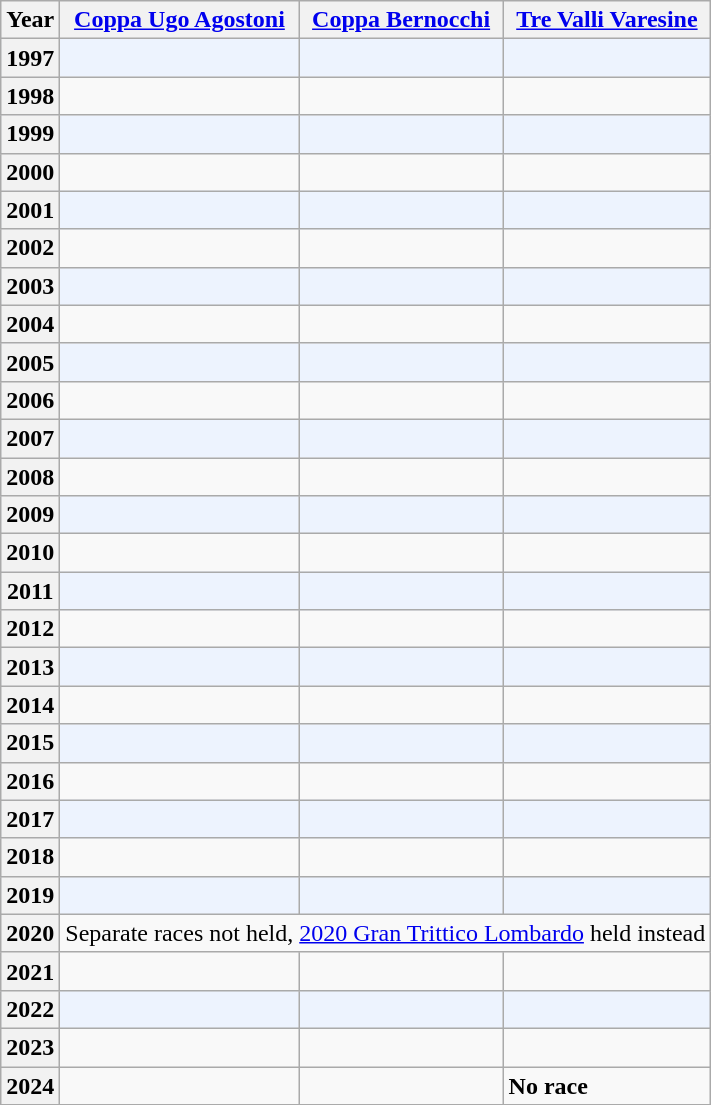<table class="wikitable">
<tr>
<th>Year</th>
<th><a href='#'>Coppa Ugo Agostoni</a></th>
<th><a href='#'>Coppa Bernocchi</a></th>
<th><a href='#'>Tre Valli Varesine</a></th>
</tr>
<tr bgcolor=#edf3fe>
<th>1997</th>
<td></td>
<td></td>
<td></td>
</tr>
<tr>
<th>1998</th>
<td></td>
<td></td>
<td></td>
</tr>
<tr bgcolor=#edf3fe>
<th>1999</th>
<td></td>
<td></td>
<td></td>
</tr>
<tr>
<th>2000</th>
<td></td>
<td></td>
<td></td>
</tr>
<tr bgcolor=#edf3fe>
<th>2001</th>
<td></td>
<td></td>
<td></td>
</tr>
<tr>
<th>2002</th>
<td></td>
<td></td>
<td></td>
</tr>
<tr bgcolor=#edf3fe>
<th>2003</th>
<td></td>
<td></td>
<td></td>
</tr>
<tr>
<th>2004</th>
<td></td>
<td></td>
<td></td>
</tr>
<tr bgcolor=#edf3fe>
<th>2005</th>
<td></td>
<td></td>
<td></td>
</tr>
<tr>
<th>2006</th>
<td></td>
<td></td>
<td></td>
</tr>
<tr bgcolor=#edf3fe>
<th>2007</th>
<td></td>
<td></td>
<td></td>
</tr>
<tr>
<th>2008</th>
<td></td>
<td></td>
<td></td>
</tr>
<tr bgcolor=#edf3fe>
<th>2009</th>
<td></td>
<td></td>
<td></td>
</tr>
<tr>
<th>2010</th>
<td></td>
<td></td>
<td></td>
</tr>
<tr bgcolor=#edf3fe>
<th>2011</th>
<td></td>
<td></td>
<td></td>
</tr>
<tr>
<th>2012</th>
<td></td>
<td></td>
<td></td>
</tr>
<tr bgcolor=#edf3fe>
<th>2013</th>
<td></td>
<td></td>
<td></td>
</tr>
<tr>
<th>2014</th>
<td></td>
<td></td>
<td></td>
</tr>
<tr bgcolor=#edf3fe>
<th>2015</th>
<td></td>
<td></td>
<td></td>
</tr>
<tr>
<th>2016</th>
<td></td>
<td></td>
<td></td>
</tr>
<tr bgcolor=#edf3fe>
<th>2017</th>
<td></td>
<td></td>
<td></td>
</tr>
<tr>
<th>2018</th>
<td></td>
<td></td>
<td></td>
</tr>
<tr bgcolor=#edf3fe>
<th>2019</th>
<td></td>
<td></td>
<td></td>
</tr>
<tr>
<th>2020</th>
<td colspan="3">Separate races not held, <a href='#'>2020 Gran Trittico Lombardo</a> held instead</td>
</tr>
<tr>
<th>2021</th>
<td></td>
<td></td>
<td></td>
</tr>
<tr bgcolor=#edf3fe>
<th>2022</th>
<td></td>
<td></td>
<td></td>
</tr>
<tr>
<th>2023</th>
<td></td>
<td></td>
<td></td>
</tr>
<tr>
<th>2024</th>
<td></td>
<td></td>
<td><strong>No race</strong></td>
</tr>
</table>
